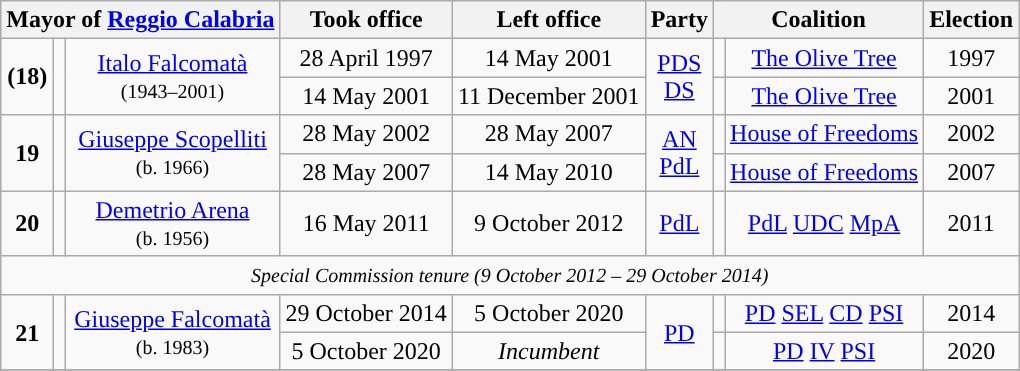<table class="wikitable" style="text-align: center;">
<tr>
<th colspan="3">Mayor of <a href='#'>Reggio Calabria</a></th>
<th>Took office</th>
<th>Left office</th>
<th>Party</th>
<th colspan="2">Coalition</th>
<th>Election</th>
</tr>
<tr>
<td rowspan="2" style="background: "><strong>(18)</strong></td>
<td rowspan="2"></td>
<td rowspan="2"><a href='#'>Italo Falcomatà</a><br><small>(1943–2001)</small></td>
<td>28 April 1997</td>
<td>14 May 2001</td>
<td rowspan="2"><a href='#'>PDS</a> <br> <a href='#'>DS</a></td>
<td style="background: "></td>
<td><a href='#'>The Olive Tree</a></td>
<td>1997</td>
</tr>
<tr>
<td>14 May 2001</td>
<td>11 December 2001</td>
<td style="background: "></td>
<td><a href='#'>The Olive Tree</a></td>
<td>2001</td>
</tr>
<tr>
<td rowspan="2" style="background: "><strong>19</strong></td>
<td rowspan="2"></td>
<td rowspan="2"><a href='#'>Giuseppe Scopelliti</a><br><small>(b. 1966)</small></td>
<td>28 May 2002</td>
<td>28 May 2007</td>
<td rowspan="2"><a href='#'>AN</a><br><a href='#'>PdL</a></td>
<td style="background: "></td>
<td><a href='#'>House of Freedoms</a></td>
<td>2002</td>
</tr>
<tr>
<td>28 May 2007</td>
<td>14 May 2010</td>
<td style="background: "></td>
<td><a href='#'>House of Freedoms</a></td>
<td>2007</td>
</tr>
<tr>
<td style="background: "><strong>20</strong></td>
<td></td>
<td><a href='#'>Demetrio Arena</a><br><small>(b. 1956)</small></td>
<td>16 May 2011</td>
<td>9 October 2012</td>
<td><a href='#'>PdL</a></td>
<td style="background: "></td>
<td><a href='#'>PdL</a>  <a href='#'>UDC</a>  <a href='#'>MpA</a></td>
<td>2011</td>
</tr>
<tr>
<td colspan="10"><small><em>Special Commission tenure (9 October 2012 – 29 October 2014)</em></small></td>
</tr>
<tr>
<td rowspan="2" style="background: "><strong>21</strong></td>
<td rowspan="2"></td>
<td rowspan="2"><a href='#'>Giuseppe Falcomatà</a><br><small>(b. 1983)</small></td>
<td>29 October 2014</td>
<td>5 October 2020</td>
<td rowspan="2"><a href='#'>PD</a></td>
<td style="background: "></td>
<td><a href='#'>PD</a>  <a href='#'>SEL</a>  <a href='#'>CD</a>  <a href='#'>PSI</a></td>
<td>2014</td>
</tr>
<tr>
<td>5 October 2020</td>
<td><em>Incumbent</em></td>
<td style="background: "></td>
<td><a href='#'>PD</a>  <a href='#'>IV</a>  <a href='#'>PSI</a></td>
<td>2020</td>
</tr>
<tr>
</tr>
</table>
